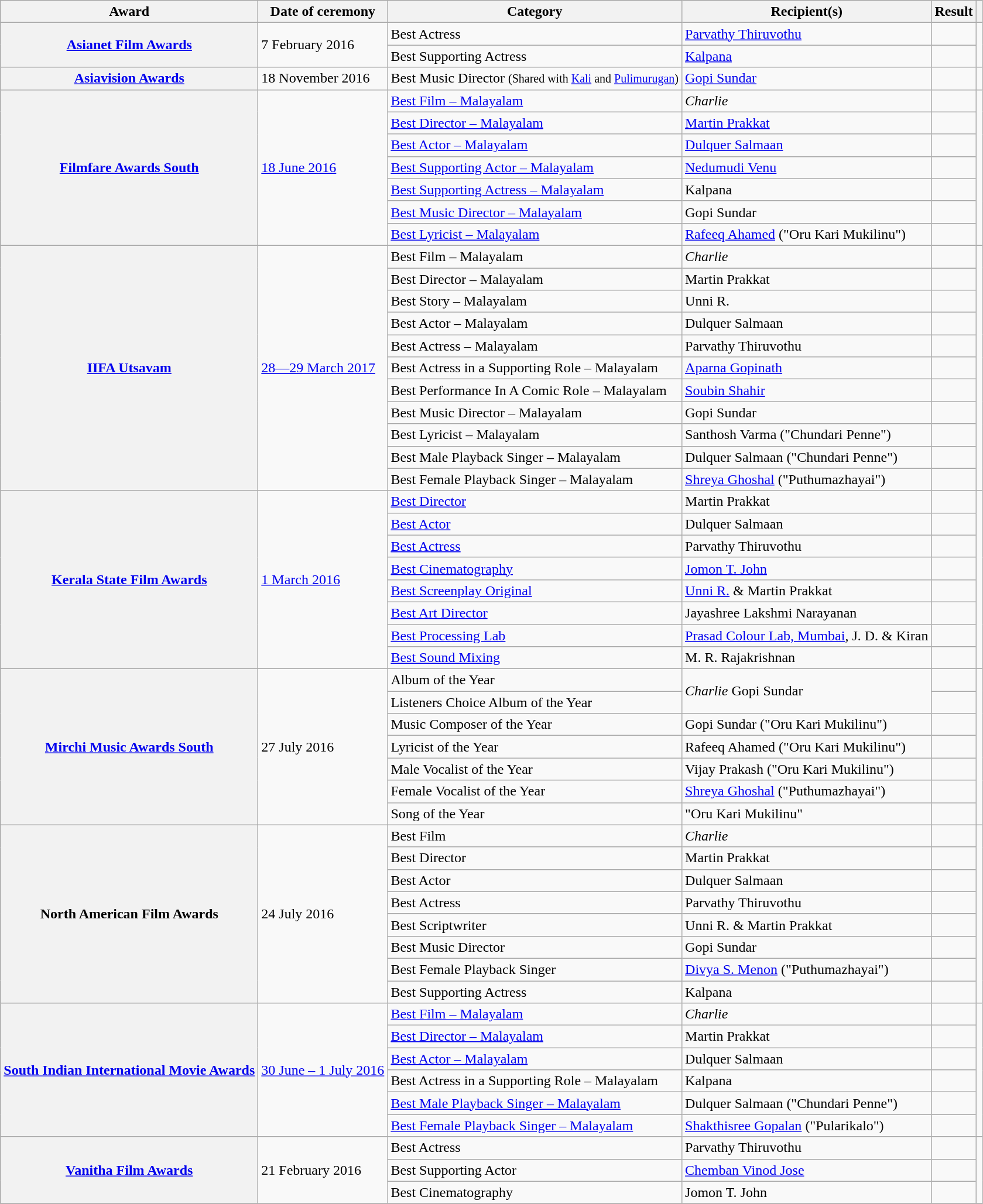<table class="wikitable plainrowheaders sortable">
<tr>
<th scope="col">Award</th>
<th scope="col">Date of ceremony</th>
<th scope="col">Category</th>
<th scope="col">Recipient(s)</th>
<th scope="col" class="unsortable">Result</th>
<th scope="col" class="unsortable"></th>
</tr>
<tr>
<th scope="row" rowspan="2"><a href='#'>Asianet Film Awards</a></th>
<td rowspan="2">7 February 2016</td>
<td>Best Actress</td>
<td><a href='#'>Parvathy Thiruvothu</a></td>
<td></td>
<td rowspan="2"></td>
</tr>
<tr>
<td>Best Supporting Actress</td>
<td><a href='#'>Kalpana</a></td>
<td></td>
</tr>
<tr>
<th scope="row"><a href='#'>Asiavision Awards</a></th>
<td>18 November 2016</td>
<td>Best Music Director <small>(Shared with <a href='#'>Kali</a> and <a href='#'>Pulimurugan</a>)</small></td>
<td><a href='#'>Gopi Sundar</a></td>
<td></td>
<td></td>
</tr>
<tr>
<th scope="row" rowspan="7"><a href='#'>Filmfare Awards South</a></th>
<td rowspan="7"><a href='#'>18 June 2016</a></td>
<td><a href='#'>Best Film – Malayalam</a></td>
<td><em>Charlie</em></td>
<td></td>
<td rowspan="7"></td>
</tr>
<tr>
<td><a href='#'>Best Director – Malayalam</a></td>
<td><a href='#'>Martin Prakkat</a></td>
<td></td>
</tr>
<tr>
<td><a href='#'>Best Actor – Malayalam</a></td>
<td><a href='#'>Dulquer Salmaan</a></td>
<td></td>
</tr>
<tr>
<td><a href='#'>Best Supporting Actor – Malayalam</a></td>
<td><a href='#'>Nedumudi Venu</a></td>
<td></td>
</tr>
<tr>
<td><a href='#'>Best Supporting Actress – Malayalam</a></td>
<td>Kalpana</td>
<td></td>
</tr>
<tr>
<td><a href='#'>Best Music Director – Malayalam</a></td>
<td>Gopi Sundar</td>
<td></td>
</tr>
<tr>
<td><a href='#'>Best Lyricist – Malayalam</a></td>
<td><a href='#'>Rafeeq Ahamed</a> ("Oru Kari Mukilinu")</td>
<td></td>
</tr>
<tr>
<th scope="row" rowspan="11"><a href='#'>IIFA Utsavam</a></th>
<td rowspan="11"><a href='#'>28—29 March 2017</a></td>
<td>Best Film – Malayalam</td>
<td><em>Charlie</em></td>
<td></td>
<td rowspan="11"><br></td>
</tr>
<tr>
<td>Best Director – Malayalam</td>
<td>Martin Prakkat</td>
<td></td>
</tr>
<tr>
<td>Best Story – Malayalam</td>
<td>Unni R.</td>
<td></td>
</tr>
<tr>
<td>Best Actor – Malayalam</td>
<td>Dulquer Salmaan</td>
<td></td>
</tr>
<tr>
<td>Best Actress – Malayalam</td>
<td>Parvathy Thiruvothu</td>
<td></td>
</tr>
<tr>
<td>Best Actress in a Supporting Role – Malayalam</td>
<td><a href='#'>Aparna Gopinath</a></td>
<td></td>
</tr>
<tr>
<td>Best Performance In A Comic Role – Malayalam</td>
<td><a href='#'>Soubin Shahir</a></td>
<td></td>
</tr>
<tr>
<td>Best Music Director – Malayalam</td>
<td>Gopi Sundar</td>
<td></td>
</tr>
<tr>
<td>Best Lyricist – Malayalam</td>
<td>Santhosh Varma ("Chundari Penne")</td>
<td></td>
</tr>
<tr>
<td>Best Male Playback Singer – Malayalam</td>
<td>Dulquer Salmaan ("Chundari Penne")</td>
<td></td>
</tr>
<tr>
<td>Best Female Playback Singer – Malayalam</td>
<td><a href='#'>Shreya Ghoshal</a> ("Puthumazhayai")</td>
<td></td>
</tr>
<tr>
<th scope="row" rowspan="8"><a href='#'>Kerala State Film Awards</a></th>
<td rowspan="8"><a href='#'>1 March 2016</a></td>
<td><a href='#'>Best Director</a></td>
<td>Martin Prakkat</td>
<td></td>
<td rowspan="8"></td>
</tr>
<tr>
<td><a href='#'>Best Actor</a></td>
<td>Dulquer Salmaan</td>
<td></td>
</tr>
<tr>
<td><a href='#'>Best Actress</a></td>
<td>Parvathy Thiruvothu</td>
<td></td>
</tr>
<tr>
<td><a href='#'>Best Cinematography</a></td>
<td><a href='#'>Jomon T. John</a></td>
<td></td>
</tr>
<tr>
<td><a href='#'>Best Screenplay Original</a></td>
<td><a href='#'>Unni R.</a> & Martin Prakkat</td>
<td></td>
</tr>
<tr>
<td><a href='#'>Best Art Director</a></td>
<td>Jayashree Lakshmi Narayanan</td>
<td></td>
</tr>
<tr>
<td><a href='#'>Best Processing Lab</a></td>
<td><a href='#'>Prasad Colour Lab, Mumbai</a>, J. D. & Kiran</td>
<td></td>
</tr>
<tr>
<td><a href='#'>Best Sound Mixing</a></td>
<td>M. R. Rajakrishnan</td>
<td></td>
</tr>
<tr>
<th scope="row" rowspan="7"><a href='#'>Mirchi Music Awards South</a></th>
<td rowspan="7">27 July 2016</td>
<td>Album of the Year</td>
<td rowspan="2"><em>Charlie</em> Gopi Sundar</td>
<td></td>
<td rowspan="7"><br></td>
</tr>
<tr>
<td>Listeners Choice Album of the Year</td>
<td></td>
</tr>
<tr>
<td>Music Composer of the Year</td>
<td>Gopi Sundar ("Oru Kari Mukilinu")</td>
<td></td>
</tr>
<tr>
<td>Lyricist of the Year</td>
<td>Rafeeq Ahamed ("Oru Kari Mukilinu")</td>
<td></td>
</tr>
<tr>
<td>Male Vocalist of the Year</td>
<td>Vijay Prakash ("Oru Kari Mukilinu")</td>
<td></td>
</tr>
<tr>
<td>Female Vocalist of the Year</td>
<td><a href='#'>Shreya Ghoshal</a> ("Puthumazhayai")</td>
<td></td>
</tr>
<tr>
<td>Song of the Year</td>
<td>"Oru Kari Mukilinu"</td>
<td></td>
</tr>
<tr>
<th scope="row" rowspan="8">North American Film Awards</th>
<td rowspan="8">24 July 2016</td>
<td>Best Film</td>
<td><em>Charlie</em></td>
<td></td>
<td rowspan="8"><br></td>
</tr>
<tr>
<td>Best Director</td>
<td>Martin Prakkat</td>
<td></td>
</tr>
<tr>
<td>Best Actor</td>
<td>Dulquer Salmaan</td>
<td></td>
</tr>
<tr>
<td>Best Actress</td>
<td>Parvathy Thiruvothu</td>
<td></td>
</tr>
<tr>
<td>Best Scriptwriter</td>
<td>Unni R. & Martin Prakkat</td>
<td></td>
</tr>
<tr>
<td>Best Music Director</td>
<td>Gopi Sundar</td>
<td></td>
</tr>
<tr>
<td>Best Female Playback Singer</td>
<td><a href='#'>Divya S. Menon</a> ("Puthumazhayai")</td>
<td></td>
</tr>
<tr>
<td>Best Supporting Actress</td>
<td>Kalpana</td>
<td></td>
</tr>
<tr>
<th scope="row" rowspan="6"><a href='#'>South Indian International Movie Awards</a></th>
<td rowspan="6"><a href='#'>30 June – 1 July 2016</a></td>
<td><a href='#'>Best Film – Malayalam</a></td>
<td><em>Charlie</em></td>
<td></td>
<td rowspan="6"></td>
</tr>
<tr>
<td><a href='#'>Best Director – Malayalam</a></td>
<td>Martin Prakkat</td>
<td></td>
</tr>
<tr>
<td><a href='#'>Best Actor – Malayalam</a></td>
<td>Dulquer Salmaan</td>
<td></td>
</tr>
<tr>
<td>Best Actress in a Supporting Role – Malayalam</td>
<td>Kalpana</td>
<td></td>
</tr>
<tr>
<td><a href='#'>Best Male Playback Singer – Malayalam</a></td>
<td>Dulquer Salmaan ("Chundari Penne")</td>
<td></td>
</tr>
<tr>
<td><a href='#'>Best Female Playback Singer – Malayalam</a></td>
<td><a href='#'>Shakthisree Gopalan</a> ("Pularikalo")</td>
<td></td>
</tr>
<tr>
<th scope="row" rowspan="3"><a href='#'>Vanitha Film Awards</a></th>
<td rowspan="3">21 February 2016</td>
<td>Best Actress</td>
<td>Parvathy Thiruvothu</td>
<td></td>
<td rowspan="3"></td>
</tr>
<tr>
<td>Best Supporting Actor</td>
<td><a href='#'>Chemban Vinod Jose</a></td>
<td></td>
</tr>
<tr>
<td>Best Cinematography</td>
<td>Jomon T. John</td>
<td></td>
</tr>
<tr>
</tr>
</table>
